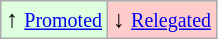<table class="wikitable" align="center">
<tr>
<td style="background:#ddffdd">↑ <small><a href='#'>Promoted</a></small></td>
<td style="background:#ffcccc">↓ <small><a href='#'>Relegated</a></small></td>
</tr>
</table>
